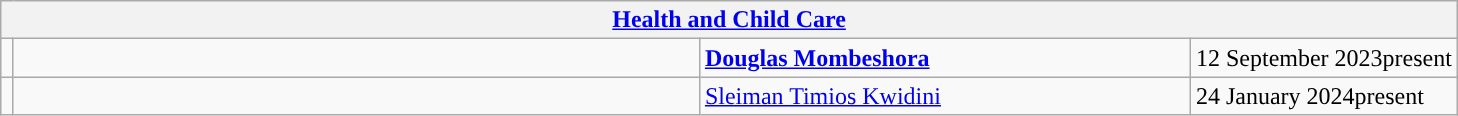<table class="wikitable">
<tr>
<th colspan="4"><a href='#'>Health and Child Care</a></th>
</tr>
<tr>
<td style="width: 1px; background: "></td>
<td style="width: 450px;"></td>
<td style="width: 320px;"> <strong><a href='#'>Douglas Mombeshora</a></strong></td>
<td>12 September 2023present</td>
</tr>
<tr>
<td style="width: 1px; background: "></td>
<td style="width: 450px;"></td>
<td style="width: 320px;"> <a href='#'>Sleiman Timios Kwidini</a></td>
<td>24 January 2024present</td>
</tr>
</table>
